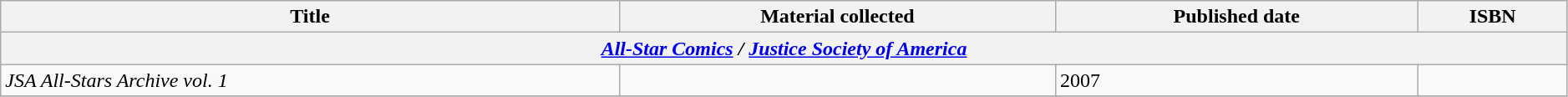<table class="wikitable sortable" width=99%>
<tr>
<th>Title</th>
<th>Material collected</th>
<th>Published date</th>
<th>ISBN</th>
</tr>
<tr>
<th colspan="4"><em><a href='#'>All-Star Comics</a> / <a href='#'>Justice Society of America</a></em></th>
</tr>
<tr>
<td><em>JSA All-Stars Archive vol. 1</em></td>
<td></td>
<td>2007</td>
<td></td>
</tr>
<tr>
</tr>
</table>
